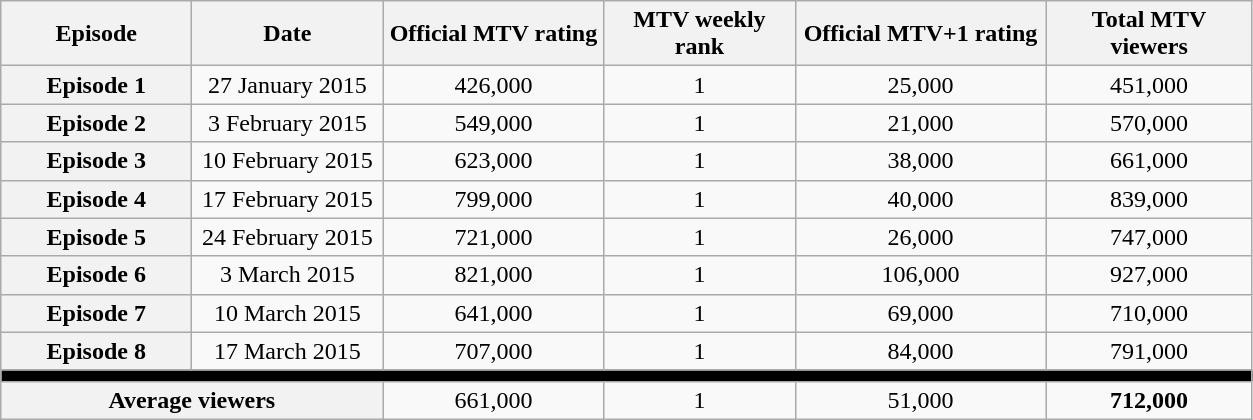<table class="wikitable sortable" style="text-align:center">
<tr>
<th scope="col" style="width:120px;">Episode</th>
<th scope="col" style="width:120px;">Date</th>
<th scope="col" style="width:140px;">Official MTV rating</th>
<th scope="col" style="width:120px;">MTV weekly rank</th>
<th scope="col" style="width:160px;">Official MTV+1 rating</th>
<th scope="col" style="width:130px;">Total MTV viewers</th>
</tr>
<tr>
<th scope="row">Episode 1</th>
<td>27 January 2015</td>
<td>426,000</td>
<td>1</td>
<td>25,000</td>
<td>451,000</td>
</tr>
<tr>
<th scope="row">Episode 2</th>
<td>3 February 2015</td>
<td>549,000</td>
<td>1</td>
<td>21,000</td>
<td>570,000</td>
</tr>
<tr>
<th scope="row">Episode 3</th>
<td>10 February 2015</td>
<td>623,000</td>
<td>1</td>
<td>38,000</td>
<td>661,000</td>
</tr>
<tr>
<th scope="row">Episode 4</th>
<td>17 February 2015</td>
<td>799,000</td>
<td>1</td>
<td>40,000</td>
<td>839,000</td>
</tr>
<tr>
<th scope="row">Episode 5</th>
<td>24 February 2015</td>
<td>721,000</td>
<td>1</td>
<td>26,000</td>
<td>747,000</td>
</tr>
<tr>
<th scope="row">Episode 6</th>
<td>3 March 2015</td>
<td>821,000</td>
<td>1</td>
<td>106,000</td>
<td>927,000</td>
</tr>
<tr>
<th scope="row">Episode 7</th>
<td>10 March 2015</td>
<td>641,000</td>
<td>1</td>
<td>69,000</td>
<td>710,000</td>
</tr>
<tr>
<th scope="row">Episode 8</th>
<td>17 March 2015</td>
<td>707,000</td>
<td>1</td>
<td>84,000</td>
<td>791,000</td>
</tr>
<tr>
<th style="background:#000;" colspan="6"></th>
</tr>
<tr>
<th colspan="2"><strong>Average viewers</strong></th>
<td>661,000</td>
<td>1</td>
<td>51,000</td>
<td><strong>712,000</strong></td>
</tr>
</table>
